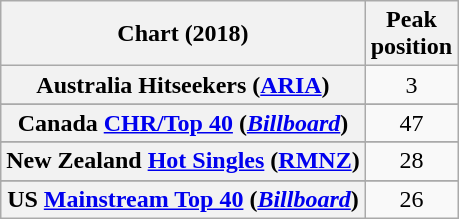<table class="wikitable plainrowheaders sortable" style="text-align:center">
<tr>
<th scope="col">Chart (2018)</th>
<th scope="col">Peak<br> position</th>
</tr>
<tr>
<th scope="row">Australia Hitseekers (<a href='#'>ARIA</a>)</th>
<td>3</td>
</tr>
<tr>
</tr>
<tr>
</tr>
<tr>
<th scope="row">Canada <a href='#'>CHR/Top 40</a> (<em><a href='#'>Billboard</a></em>)</th>
<td>47</td>
</tr>
<tr>
</tr>
<tr>
<th scope="row">New Zealand <a href='#'>Hot Singles</a> (<a href='#'>RMNZ</a>)</th>
<td>28</td>
</tr>
<tr>
</tr>
<tr>
<th scope="row">US <a href='#'>Mainstream Top 40</a> (<em><a href='#'>Billboard</a></em>)</th>
<td>26</td>
</tr>
</table>
